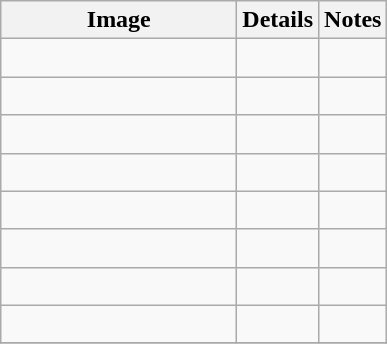<table class="wikitable">
<tr>
<th width="150" class="unsortable">Image</th>
<th>Details</th>
<th>Notes</th>
</tr>
<tr>
<td></td>
<td><br></td>
<td></td>
</tr>
<tr>
<td></td>
<td><br></td>
<td></td>
</tr>
<tr>
<td></td>
<td><br></td>
<td><br></td>
</tr>
<tr>
<td></td>
<td><br></td>
<td></td>
</tr>
<tr>
<td></td>
<td><br></td>
<td></td>
</tr>
<tr>
<td></td>
<td><br></td>
<td></td>
</tr>
<tr>
<td></td>
<td><br></td>
<td></td>
</tr>
<tr>
<td></td>
<td><br></td>
<td></td>
</tr>
<tr>
</tr>
</table>
